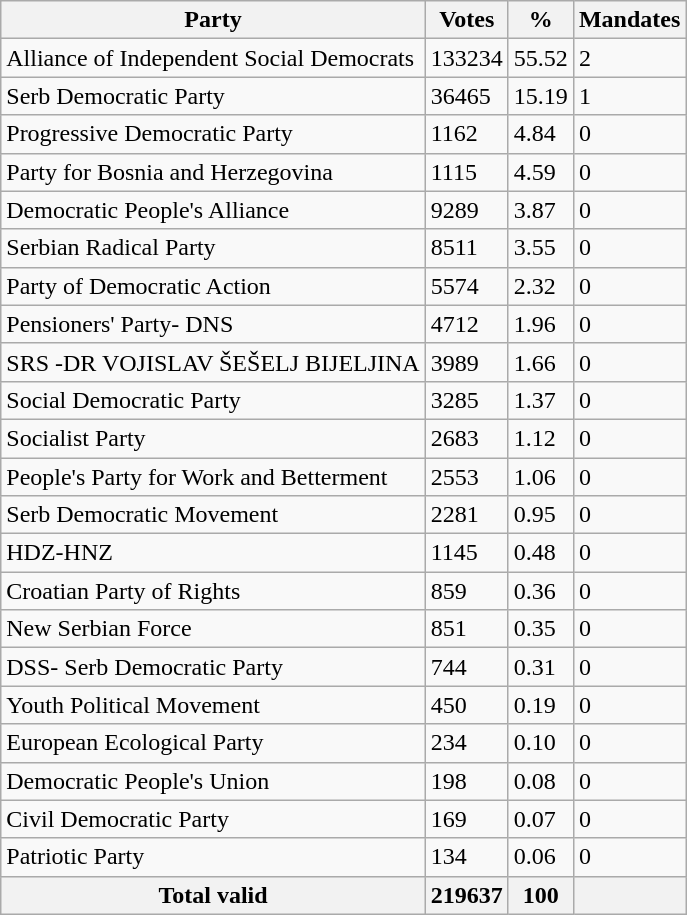<table class="wikitable" style ="text-align: left">
<tr>
<th>Party</th>
<th>Votes</th>
<th>%</th>
<th>Mandates</th>
</tr>
<tr>
<td>Alliance of Independent Social Democrats</td>
<td>133234</td>
<td>55.52</td>
<td>2</td>
</tr>
<tr>
<td>Serb Democratic Party</td>
<td>36465</td>
<td>15.19</td>
<td>1</td>
</tr>
<tr>
<td>Progressive Democratic Party</td>
<td>1162</td>
<td>4.84</td>
<td>0</td>
</tr>
<tr>
<td>Party for Bosnia and Herzegovina</td>
<td>1115</td>
<td>4.59</td>
<td>0</td>
</tr>
<tr>
<td>Democratic People's Alliance</td>
<td>9289</td>
<td>3.87</td>
<td>0</td>
</tr>
<tr>
<td>Serbian Radical Party</td>
<td>8511</td>
<td>3.55</td>
<td>0</td>
</tr>
<tr>
<td>Party of Democratic Action</td>
<td>5574</td>
<td>2.32</td>
<td>0</td>
</tr>
<tr>
<td>Pensioners' Party- DNS</td>
<td>4712</td>
<td>1.96</td>
<td>0</td>
</tr>
<tr>
<td>SRS -DR VOJISLAV ŠEŠELJ BIJELJINA</td>
<td>3989</td>
<td>1.66</td>
<td>0</td>
</tr>
<tr>
<td>Social Democratic Party</td>
<td>3285</td>
<td>1.37</td>
<td>0</td>
</tr>
<tr>
<td>Socialist Party</td>
<td>2683</td>
<td>1.12</td>
<td>0</td>
</tr>
<tr>
<td>People's Party for Work and Betterment</td>
<td>2553</td>
<td>1.06</td>
<td>0</td>
</tr>
<tr>
<td>Serb Democratic Movement</td>
<td>2281</td>
<td>0.95</td>
<td>0</td>
</tr>
<tr>
<td>HDZ-HNZ</td>
<td>1145</td>
<td>0.48</td>
<td>0</td>
</tr>
<tr>
<td>Croatian Party of Rights</td>
<td>859</td>
<td>0.36</td>
<td>0</td>
</tr>
<tr>
<td>New Serbian Force</td>
<td>851</td>
<td>0.35</td>
<td>0</td>
</tr>
<tr>
<td>DSS- Serb Democratic Party</td>
<td>744</td>
<td>0.31</td>
<td>0</td>
</tr>
<tr>
<td>Youth Political Movement</td>
<td>450</td>
<td>0.19</td>
<td>0</td>
</tr>
<tr>
<td>European Ecological Party</td>
<td>234</td>
<td>0.10</td>
<td>0</td>
</tr>
<tr>
<td>Democratic People's Union</td>
<td>198</td>
<td>0.08</td>
<td>0</td>
</tr>
<tr>
<td>Civil Democratic Party</td>
<td>169</td>
<td>0.07</td>
<td>0</td>
</tr>
<tr>
<td>Patriotic Party</td>
<td>134</td>
<td>0.06</td>
<td>0</td>
</tr>
<tr>
<th>Total valid</th>
<th>219637</th>
<th>100</th>
<th></th>
</tr>
</table>
